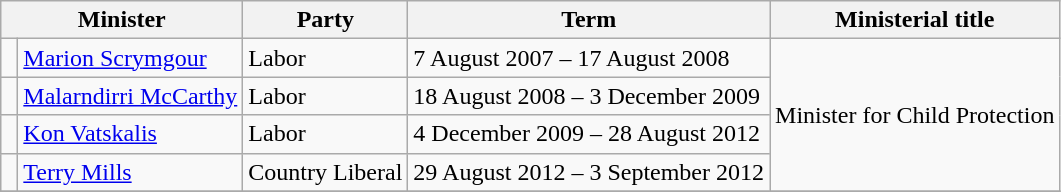<table class="sortable wikitable">
<tr>
<th colspan=2>Minister</th>
<th>Party</th>
<th>Term </th>
<th>Ministerial title</th>
</tr>
<tr>
<td> </td>
<td><a href='#'>Marion Scrymgour</a></td>
<td>Labor</td>
<td>7 August 2007 – 17 August 2008</td>
<td rowspan="4">Minister for Child Protection</td>
</tr>
<tr>
<td> </td>
<td><a href='#'>Malarndirri McCarthy</a></td>
<td>Labor</td>
<td>18 August 2008 – 3 December 2009</td>
</tr>
<tr>
<td> </td>
<td><a href='#'>Kon Vatskalis</a></td>
<td>Labor</td>
<td>4 December 2009 – 28 August 2012</td>
</tr>
<tr>
<td> </td>
<td><a href='#'>Terry Mills</a></td>
<td>Country Liberal</td>
<td>29 August 2012 – 3 September 2012</td>
</tr>
<tr>
</tr>
</table>
